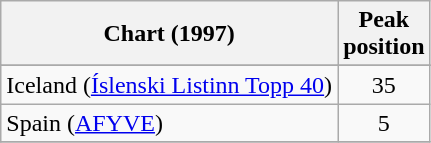<table class="wikitable sortable">
<tr>
<th>Chart (1997)</th>
<th>Peak<br>position</th>
</tr>
<tr>
</tr>
<tr>
</tr>
<tr>
<td>Iceland (<a href='#'>Íslenski Listinn Topp 40</a>)</td>
<td align="center">35</td>
</tr>
<tr>
<td>Spain (<a href='#'>AFYVE</a>)</td>
<td align="center">5</td>
</tr>
<tr>
</tr>
</table>
